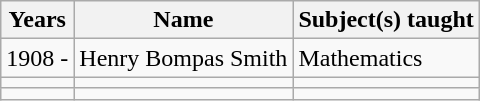<table class="wikitable">
<tr>
<th>Years</th>
<th>Name</th>
<th>Subject(s) taught</th>
</tr>
<tr>
<td>1908 -</td>
<td>Henry Bompas Smith</td>
<td>Mathematics</td>
</tr>
<tr>
<td></td>
<td></td>
<td></td>
</tr>
<tr>
<td></td>
<td></td>
<td></td>
</tr>
</table>
